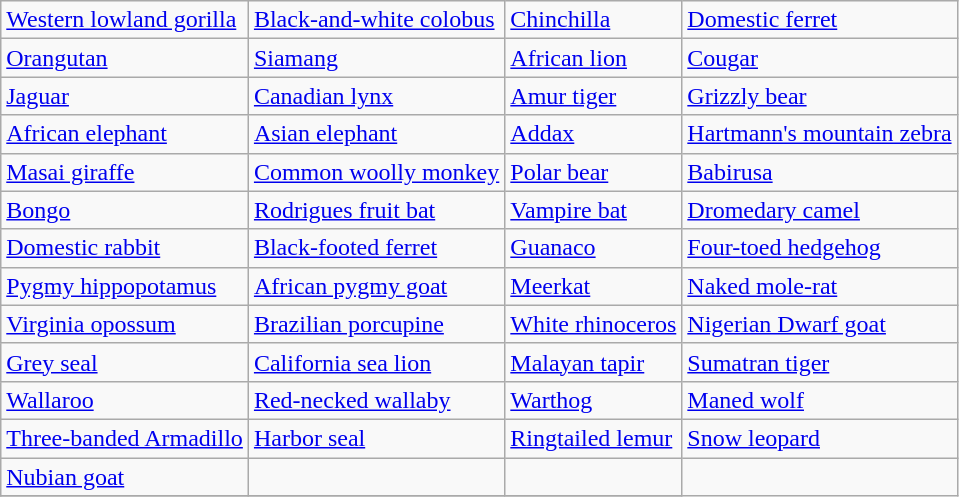<table class="wikitable">
<tr>
<td><a href='#'>Western lowland gorilla</a></td>
<td><a href='#'>Black-and-white colobus</a></td>
<td><a href='#'>Chinchilla</a></td>
<td><a href='#'>Domestic ferret</a></td>
</tr>
<tr>
<td><a href='#'>Orangutan</a></td>
<td><a href='#'>Siamang</a></td>
<td><a href='#'>African lion</a></td>
<td><a href='#'>Cougar</a></td>
</tr>
<tr>
<td><a href='#'>Jaguar</a></td>
<td><a href='#'>Canadian lynx</a></td>
<td><a href='#'>Amur tiger</a></td>
<td><a href='#'>Grizzly bear</a></td>
</tr>
<tr>
<td><a href='#'>African elephant</a></td>
<td><a href='#'>Asian elephant</a></td>
<td><a href='#'>Addax</a></td>
<td><a href='#'>Hartmann's mountain zebra</a></td>
</tr>
<tr>
<td><a href='#'>Masai giraffe</a></td>
<td><a href='#'>Common woolly monkey</a></td>
<td><a href='#'>Polar bear</a></td>
<td><a href='#'>Babirusa</a></td>
</tr>
<tr>
<td><a href='#'>Bongo</a></td>
<td><a href='#'>Rodrigues fruit bat</a></td>
<td><a href='#'>Vampire bat</a></td>
<td><a href='#'>Dromedary camel</a></td>
</tr>
<tr>
<td><a href='#'>Domestic rabbit</a></td>
<td><a href='#'>Black-footed ferret</a></td>
<td><a href='#'>Guanaco</a></td>
<td><a href='#'>Four-toed hedgehog</a></td>
</tr>
<tr>
<td><a href='#'>Pygmy hippopotamus</a></td>
<td><a href='#'>African pygmy goat</a></td>
<td><a href='#'>Meerkat</a></td>
<td><a href='#'>Naked mole-rat</a></td>
</tr>
<tr>
<td><a href='#'>Virginia opossum</a></td>
<td><a href='#'>Brazilian porcupine</a></td>
<td><a href='#'>White rhinoceros</a></td>
<td><a href='#'>Nigerian Dwarf goat</a></td>
</tr>
<tr>
<td><a href='#'>Grey seal</a></td>
<td><a href='#'>California sea lion</a></td>
<td><a href='#'>Malayan tapir</a></td>
<td><a href='#'>Sumatran tiger</a></td>
</tr>
<tr>
<td><a href='#'>Wallaroo</a></td>
<td><a href='#'>Red-necked wallaby</a></td>
<td><a href='#'>Warthog</a></td>
<td><a href='#'>Maned wolf</a></td>
</tr>
<tr>
<td><a href='#'>Three-banded Armadillo</a></td>
<td><a href='#'>Harbor seal</a></td>
<td><a href='#'>Ringtailed lemur</a></td>
<td><a href='#'>Snow leopard</a></td>
</tr>
<tr>
<td><a href='#'>Nubian goat</a></td>
<td></td>
<td></td>
</tr>
<tr>
</tr>
</table>
